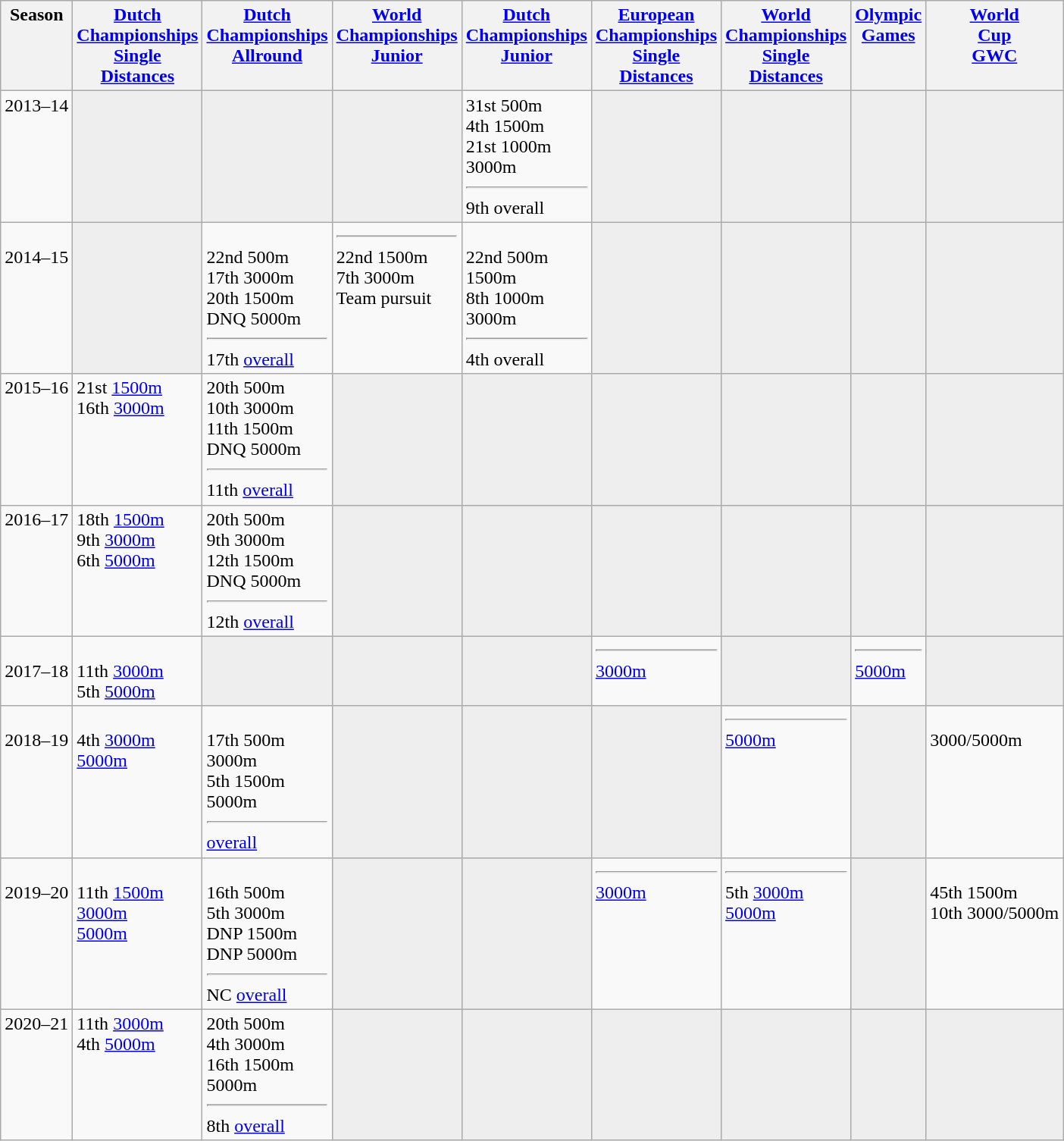<table class="wikitable">
<tr style="vertical-align: top;">
<th>Season</th>
<th><a href='#'>Dutch <br> Championships <br> Single <br> Distances</a></th>
<th><a href='#'>Dutch <br> Championships <br> Allround</a></th>
<th><a href='#'>World <br> Championships <br> Junior</a></th>
<th><a href='#'>Dutch <br> Championships <br> Junior</a></th>
<th><a href='#'>European <br> Championships <br> Single <br> Distances</a></th>
<th><a href='#'>World <br> Championships <br> Single <br> Distances</a></th>
<th><a href='#'>Olympic <br> Games</a></th>
<th><a href='#'>World <br> Cup <br> GWC</a></th>
</tr>
<tr style="vertical-align: top;">
<td>2013–14</td>
<td bgcolor=#EEEEEE></td>
<td bgcolor=#EEEEEE></td>
<td bgcolor=#EEEEEE></td>
<td>31st 500m <br> 4th 1500m <br> 21st 1000m <br>  3000m <hr> 9th overall</td>
<td bgcolor=#EEEEEE></td>
<td bgcolor=#EEEEEE></td>
<td bgcolor=#EEEEEE></td>
<td bgcolor=#EEEEEE></td>
</tr>
<tr style="vertical-align: top;">
<td><br> 2014–15</td>
<td bgcolor=#EEEEEE></td>
<td><br> 22nd 500m <br> 17th 3000m <br> 20th 1500m <br> DNQ 5000m <hr> 17th <a href='#'>overall</a></td>
<td> <hr> 22nd 1500m <br> 7th 3000m <br>  Team pursuit</td>
<td><br> 22nd 500m <br>  1500m <br> 8th 1000m <br>  3000m <hr> 4th overall</td>
<td bgcolor=#EEEEEE></td>
<td bgcolor=#EEEEEE></td>
<td bgcolor=#EEEEEE></td>
<td bgcolor=#EEEEEE></td>
</tr>
<tr style="vertical-align: top;">
<td>2015–16</td>
<td>21st <a href='#'>1500m</a> <br> 16th <a href='#'>3000m</a></td>
<td>20th 500m <br> 10th 3000m <br> 11th 1500m <br> DNQ 5000m <hr> 11th <a href='#'>overall</a></td>
<td bgcolor=#EEEEEE></td>
<td bgcolor=#EEEEEE></td>
<td bgcolor=#EEEEEE></td>
<td bgcolor=#EEEEEE></td>
<td bgcolor=#EEEEEE></td>
<td bgcolor=#EEEEEE></td>
</tr>
<tr style="vertical-align: top;">
<td>2016–17</td>
<td>18th <a href='#'>1500m</a> <br> 9th <a href='#'>3000m</a> <br> 6th <a href='#'>5000m</a></td>
<td>20th 500m <br> 9th 3000m <br> 12th 1500m <br> DNQ 5000m <hr> 12th <a href='#'>overall</a></td>
<td bgcolor=#EEEEEE></td>
<td bgcolor=#EEEEEE></td>
<td bgcolor=#EEEEEE></td>
<td bgcolor=#EEEEEE></td>
<td bgcolor=#EEEEEE></td>
<td bgcolor=#EEEEEE></td>
</tr>
<tr style="vertical-align: top;">
<td><br> 2017–18</td>
<td><br> 11th <a href='#'>3000m</a> <br> 5th <a href='#'>5000m</a></td>
<td bgcolor=#EEEEEE></td>
<td bgcolor=#EEEEEE></td>
<td bgcolor=#EEEEEE></td>
<td> <hr>  <a href='#'>3000m</a> <br></td>
<td bgcolor=#EEEEEE></td>
<td> <hr>  <a href='#'>5000m</a></td>
<td bgcolor=#EEEEEE></td>
</tr>
<tr style="vertical-align: top;">
<td><br> 2018–19</td>
<td><br> 4th <a href='#'>3000m</a> <br>  <a href='#'>5000m</a></td>
<td><br> 17th 500m <br>  3000m <br> 5th 1500m <br>  5000m <hr>  <a href='#'>overall</a></td>
<td bgcolor=#EEEEEE></td>
<td bgcolor=#EEEEEE></td>
<td bgcolor=#EEEEEE></td>
<td> <hr>  <a href='#'>5000m</a></td>
<td bgcolor=#EEEEEE></td>
<td><br>  3000/5000m</td>
</tr>
<tr style="vertical-align: top;">
<td><br> 2019–20</td>
<td><br> 11th <a href='#'>1500m</a> <br>  <a href='#'>3000m</a> <br>  <a href='#'>5000m</a></td>
<td><br> 16th 500m <br> 5th 3000m <br> DNP 1500m <br> DNP 5000m <hr> NC <a href='#'>overall</a></td>
<td bgcolor=#EEEEEE></td>
<td bgcolor=#EEEEEE></td>
<td> <hr>  <a href='#'>3000m</a></td>
<td> <hr> 5th <a href='#'>3000m</a> <br>  <a href='#'>5000m</a></td>
<td bgcolor=#EEEEEE></td>
<td><br> 45th 1500m <br> 10th 3000/5000m</td>
</tr>
<tr style="vertical-align: top;">
<td>2020–21</td>
<td>11th <a href='#'>3000m</a> <br> 4th <a href='#'>5000m</a></td>
<td>20th 500m <br> 4th 3000m <br> 16th 1500m <br>  5000m <hr> 8th <a href='#'>overall</a></td>
<td bgcolor="#eeeeee"></td>
<td bgcolor=#EEEEEE></td>
<td bgcolor=#EEEEEE></td>
<td bgcolor=#EEEEEE></td>
<td bgcolor=#EEEEEE></td>
<td bgcolor=#EEEEEE></td>
</tr>
</table>
